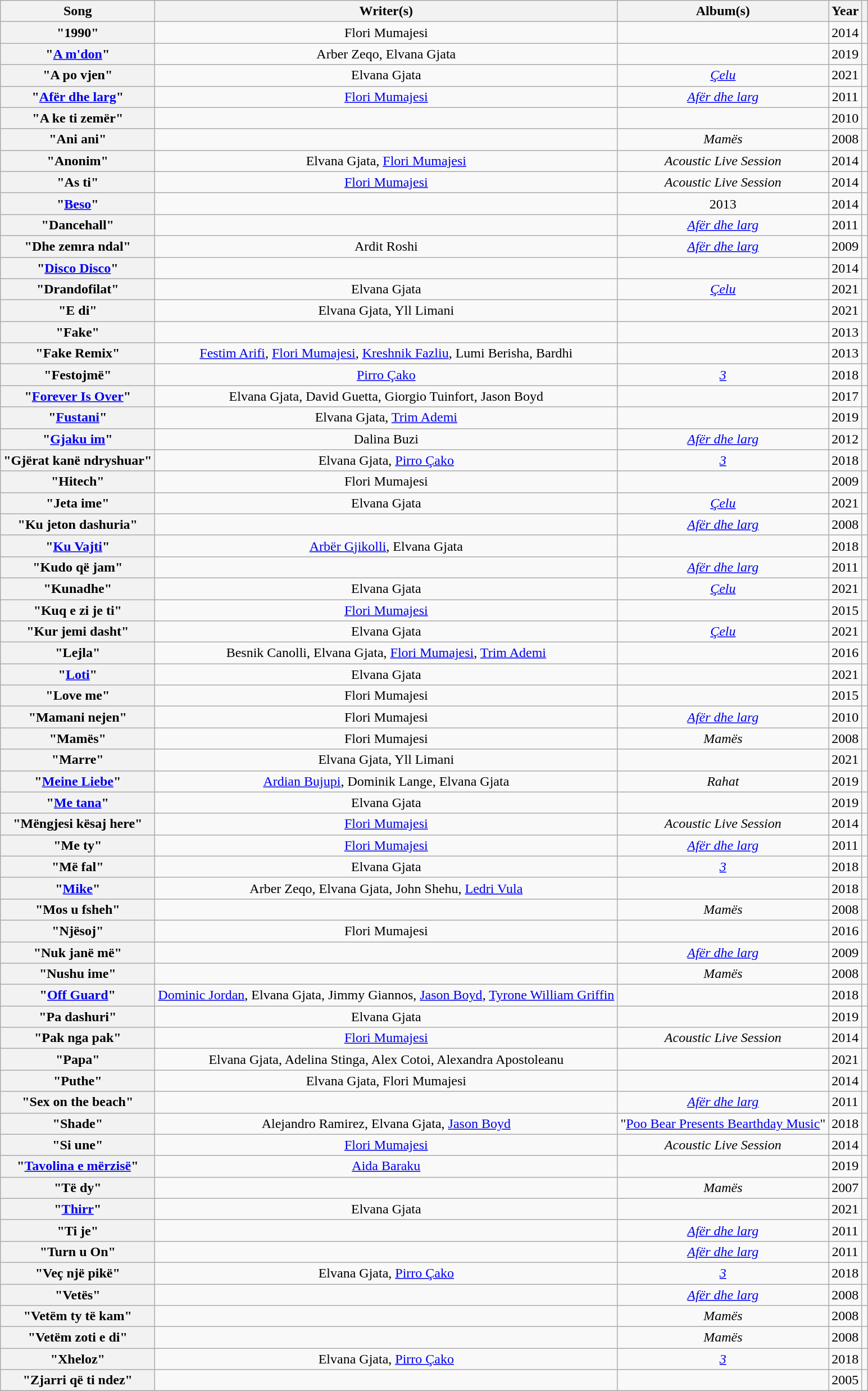<table class="wikitable sortable plainrowheaders" style="text-align:center;">
<tr>
<th scope="col">Song</th>
<th scope="col">Writer(s)</th>
<th scope="col">Album(s)</th>
<th scope="col">Year</th>
<th scope="col" class="unsortable"></th>
</tr>
<tr>
<th scope="row"> "1990"</th>
<td>Flori Mumajesi</td>
<td></td>
<td>2014</td>
</tr>
<tr>
<th scope="row"> "<a href='#'>A m'don</a>"</th>
<td>Arber Zeqo, Elvana Gjata</td>
<td></td>
<td>2019</td>
<td></td>
</tr>
<tr>
<th scope="row"> "A po vjen"</th>
<td>Elvana Gjata</td>
<td><em><a href='#'>Çelu</a></em></td>
<td>2021</td>
<td></td>
</tr>
<tr>
<th scope="row"> "<a href='#'>Afër dhe larg</a>"</th>
<td><a href='#'>Flori Mumajesi</a></td>
<td><em><a href='#'>Afër dhe larg</a></em></td>
<td>2011</td>
<td></td>
</tr>
<tr>
<th scope="row"> "A ke ti zemër"</th>
<td></td>
<td></td>
<td>2010</td>
<td></td>
</tr>
<tr>
<th scope="row"> "Ani ani"</th>
<td></td>
<td><em>Mamës</em></td>
<td>2008</td>
<td></td>
</tr>
<tr>
<th scope="row"> "Anonim"</th>
<td>Elvana Gjata, <a href='#'>Flori Mumajesi</a></td>
<td><em>Acoustic Live Session</em></td>
<td>2014</td>
<td></td>
</tr>
<tr>
<th scope="row"> "As ti"</th>
<td><a href='#'>Flori Mumajesi</a></td>
<td><em>Acoustic Live Session</em></td>
<td>2014</td>
<td></td>
</tr>
<tr>
<th scope="row"> "<a href='#'>Beso</a>"</th>
<td></td>
<td>2013</td>
<td>2014</td>
</tr>
<tr>
<th scope="row"> "Dancehall"</th>
<td></td>
<td><em><a href='#'>Afër dhe larg</a></em></td>
<td>2011</td>
<td></td>
</tr>
<tr>
<th scope="row"> "Dhe zemra ndal"</th>
<td>Ardit Roshi</td>
<td><em><a href='#'>Afër dhe larg</a></em></td>
<td>2009</td>
<td></td>
</tr>
<tr>
<th scope="row"> "<a href='#'>Disco Disco</a>"<br></th>
<td></td>
<td></td>
<td>2014</td>
<td></td>
</tr>
<tr>
<th scope="row"> "Drandofilat"</th>
<td>Elvana Gjata</td>
<td><em><a href='#'>Çelu</a></em></td>
<td>2021</td>
<td></td>
</tr>
<tr>
<th scope="row"> "E di"<br></th>
<td>Elvana Gjata, Yll Limani</td>
<td></td>
<td>2021</td>
<td></td>
</tr>
<tr>
<th scope="row"> "Fake"</th>
<td></td>
<td></td>
<td>2013</td>
<td></td>
</tr>
<tr>
<th scope="row"> "Fake Remix"<br></th>
<td><a href='#'>Festim Arifi</a>, <a href='#'>Flori Mumajesi</a>, <a href='#'>Kreshnik Fazliu</a>, Lumi Berisha, Bardhi</td>
<td></td>
<td>2013</td>
<td></td>
</tr>
<tr>
<th scope="row"> "Festojmë"</th>
<td><a href='#'>Pirro Çako</a></td>
<td><em><a href='#'>3</a></em></td>
<td>2018</td>
<td></td>
</tr>
<tr>
<th scope="row"> "<a href='#'>Forever Is Over</a>"</th>
<td>Elvana Gjata, David Guetta, Giorgio Tuinfort, Jason Boyd</td>
<td></td>
<td>2017</td>
<td></td>
</tr>
<tr>
<th scope="row"> "<a href='#'>Fustani</a>"<br></th>
<td>Elvana Gjata, <a href='#'>Trim Ademi</a></td>
<td></td>
<td>2019</td>
<td></td>
</tr>
<tr>
<th scope="row"> "<a href='#'>Gjaku im</a>"</th>
<td>Dalina Buzi</td>
<td><em><a href='#'>Afër dhe larg</a></em></td>
<td>2012</td>
<td></td>
</tr>
<tr>
<th scope="row"> "Gjërat kanë ndryshuar"</th>
<td>Elvana Gjata, <a href='#'>Pirro Çako</a></td>
<td><em><a href='#'>3</a></em></td>
<td>2018</td>
<td></td>
</tr>
<tr>
<th scope="row"> "Hitech"</th>
<td>Flori Mumajesi</td>
<td></td>
<td>2009</td>
<td></td>
</tr>
<tr>
<th scope="row"> "Jeta ime"</th>
<td>Elvana Gjata</td>
<td><em><a href='#'>Çelu</a></em></td>
<td>2021</td>
<td></td>
</tr>
<tr>
<th scope="row"> "Ku jeton dashuria"</th>
<td></td>
<td><em><a href='#'>Afër dhe larg</a></em></td>
<td>2008</td>
<td></td>
</tr>
<tr>
<th scope="row"> "<a href='#'>Ku Vajti</a>"</th>
<td><a href='#'>Arbër Gjikolli</a>, Elvana Gjata</td>
<td></td>
<td>2018</td>
<td></td>
</tr>
<tr>
<th scope="row"> "Kudo që jam"</th>
<td></td>
<td><em><a href='#'>Afër dhe larg</a></em></td>
<td>2011</td>
<td></td>
</tr>
<tr>
<th scope="row"> "Kunadhe"</th>
<td>Elvana Gjata</td>
<td><em><a href='#'>Çelu</a></em></td>
<td>2021</td>
<td></td>
</tr>
<tr>
<th scope="row"> "Kuq e zi je ti"<br></th>
<td><a href='#'>Flori Mumajesi</a></td>
<td></td>
<td>2015</td>
<td></td>
</tr>
<tr>
<th scope="row"> "Kur jemi dasht"</th>
<td>Elvana Gjata</td>
<td><em><a href='#'>Çelu</a></em></td>
<td>2021</td>
<td></td>
</tr>
<tr>
<th scope="row"> "Lejla"<br></th>
<td>Besnik Canolli, Elvana Gjata, <a href='#'>Flori Mumajesi</a>, <a href='#'>Trim Ademi</a></td>
<td></td>
<td>2016</td>
<td></td>
</tr>
<tr>
<th scope="row"> "<a href='#'>Loti</a>"</th>
<td>Elvana Gjata</td>
<td></td>
<td>2021</td>
<td></td>
</tr>
<tr>
<th scope="row"> "Love me"<br></th>
<td>Flori Mumajesi</td>
<td></td>
<td>2015</td>
<td></td>
</tr>
<tr>
<th scope="row"> "Mamani nejen"<br></th>
<td>Flori Mumajesi</td>
<td><em><a href='#'>Afër dhe larg</a></em></td>
<td>2010</td>
<td></td>
</tr>
<tr>
<th scope="row"> "Mamës"</th>
<td>Flori Mumajesi</td>
<td><em>Mamës</em></td>
<td>2008</td>
<td></td>
</tr>
<tr>
<th scope="row"> "Marre"<br></th>
<td>Elvana Gjata, Yll Limani</td>
<td></td>
<td>2021</td>
<td></td>
</tr>
<tr>
<th scope="row"> "<a href='#'>Meine Liebe</a>"</th>
<td><a href='#'>Ardian Bujupi</a>, Dominik Lange, Elvana Gjata</td>
<td><em>Rahat</em></td>
<td>2019</td>
<td></td>
</tr>
<tr>
<th scope="row"> "<a href='#'>Me tana</a>"</th>
<td>Elvana Gjata</td>
<td></td>
<td>2019</td>
<td></td>
</tr>
<tr>
<th scope="row"> "Mëngjesi kësaj here"</th>
<td><a href='#'>Flori Mumajesi</a></td>
<td><em>Acoustic Live Session</em></td>
<td>2014</td>
<td></td>
</tr>
<tr>
<th scope="row"> "Me ty"</th>
<td><a href='#'>Flori Mumajesi</a></td>
<td><em><a href='#'>Afër dhe larg</a></em></td>
<td>2011</td>
<td></td>
</tr>
<tr>
<th scope="row"> "Më fal"</th>
<td>Elvana Gjata</td>
<td><em><a href='#'>3</a></em></td>
<td>2018</td>
<td></td>
</tr>
<tr>
<th scope="row"> "<a href='#'>Mike</a>"<br></th>
<td>Arber Zeqo, Elvana Gjata, John Shehu, <a href='#'>Ledri Vula</a></td>
<td></td>
<td>2018</td>
<td></td>
</tr>
<tr>
<th scope="row"> "Mos u fsheh"</th>
<td></td>
<td><em>Mamës</em></td>
<td>2008</td>
<td></td>
</tr>
<tr>
<th scope="row"> "Njësoj"</th>
<td>Flori Mumajesi</td>
<td></td>
<td>2016</td>
<td></td>
</tr>
<tr>
<th scope="row"> "Nuk janë më"</th>
<td></td>
<td><em><a href='#'>Afër dhe larg</a></em></td>
<td>2009</td>
<td></td>
</tr>
<tr>
<th scope="row"> "Nushu ime"</th>
<td></td>
<td><em>Mamës</em></td>
<td>2008</td>
<td></td>
</tr>
<tr>
<th scope="row"> "<a href='#'>Off Guard</a>"</th>
<td><a href='#'>Dominic Jordan</a>, Elvana Gjata, Jimmy Giannos, <a href='#'>Jason Boyd</a>, <a href='#'>Tyrone William Griffin</a></td>
<td></td>
<td>2018</td>
<td></td>
</tr>
<tr>
<th scope="row"> "Pa dashuri"</th>
<td>Elvana Gjata</td>
<td></td>
<td>2019</td>
<td></td>
</tr>
<tr>
<th scope="row"> "Pak nga pak"</th>
<td><a href='#'>Flori Mumajesi</a></td>
<td><em>Acoustic Live Session</em></td>
<td>2014</td>
<td></td>
</tr>
<tr>
<th scope="row"> "Papa"<br></th>
<td>Elvana Gjata, Adelina Stinga, Alex Cotoi, Alexandra Apostoleanu</td>
<td></td>
<td>2021</td>
<td></td>
</tr>
<tr>
<th scope="row"> "Puthe"</th>
<td>Elvana Gjata, Flori Mumajesi</td>
<td></td>
<td>2014</td>
<td></td>
</tr>
<tr>
<th scope="row"> "Sex on the beach"</th>
<td></td>
<td><em><a href='#'>Afër dhe larg</a></em></td>
<td>2011</td>
<td></td>
</tr>
<tr>
<th scope="row"> "Shade"<br></th>
<td>Alejandro Ramirez, Elvana Gjata, <a href='#'>Jason Boyd</a></td>
<td>"<a href='#'>Poo Bear Presents Bearthday Music</a>"</td>
<td>2018</td>
<td></td>
</tr>
<tr>
<th scope="row"> "Si une"</th>
<td><a href='#'>Flori Mumajesi</a></td>
<td><em>Acoustic Live Session</em></td>
<td>2014</td>
<td></td>
</tr>
<tr>
<th scope="row"> "<a href='#'>Tavolina e mërzisë</a>"</th>
<td><a href='#'>Aida Baraku</a></td>
<td></td>
<td>2019</td>
<td></td>
</tr>
<tr>
<th scope="row"> "Të dy"<br></th>
<td></td>
<td><em>Mamës</em></td>
<td>2007</td>
<td></td>
</tr>
<tr>
<th scope="row"> "<a href='#'>Thirr</a>"</th>
<td>Elvana Gjata</td>
<td></td>
<td>2021</td>
<td></td>
</tr>
<tr>
<th scope="row"> "Ti je"</th>
<td></td>
<td><em><a href='#'>Afër dhe larg</a></em></td>
<td>2011</td>
<td></td>
</tr>
<tr>
<th scope="row"> "Turn u On"</th>
<td></td>
<td><em><a href='#'>Afër dhe larg</a></em></td>
<td>2011</td>
<td></td>
</tr>
<tr>
<th scope="row"> "Veç një pikë"</th>
<td>Elvana Gjata, <a href='#'>Pirro Çako</a></td>
<td><em><a href='#'>3</a></em></td>
<td>2018</td>
<td></td>
</tr>
<tr>
<th scope="row"> "Vetës"</th>
<td></td>
<td><em><a href='#'>Afër dhe larg</a></em></td>
<td>2008</td>
<td></td>
</tr>
<tr>
<th scope="row"> "Vetëm ty të kam"</th>
<td></td>
<td><em>Mamës</em></td>
<td>2008</td>
<td></td>
</tr>
<tr>
<th scope="row"> "Vetëm zoti e di"</th>
<td></td>
<td><em>Mamës</em></td>
<td>2008</td>
<td></td>
</tr>
<tr>
<th scope="row"> "Xheloz"</th>
<td>Elvana Gjata, <a href='#'>Pirro Çako</a></td>
<td><em><a href='#'>3</a></em></td>
<td>2018</td>
<td></td>
</tr>
<tr>
<th scope="row"> "Zjarri që ti ndez"</th>
<td></td>
<td></td>
<td>2005</td>
<td></td>
</tr>
</table>
